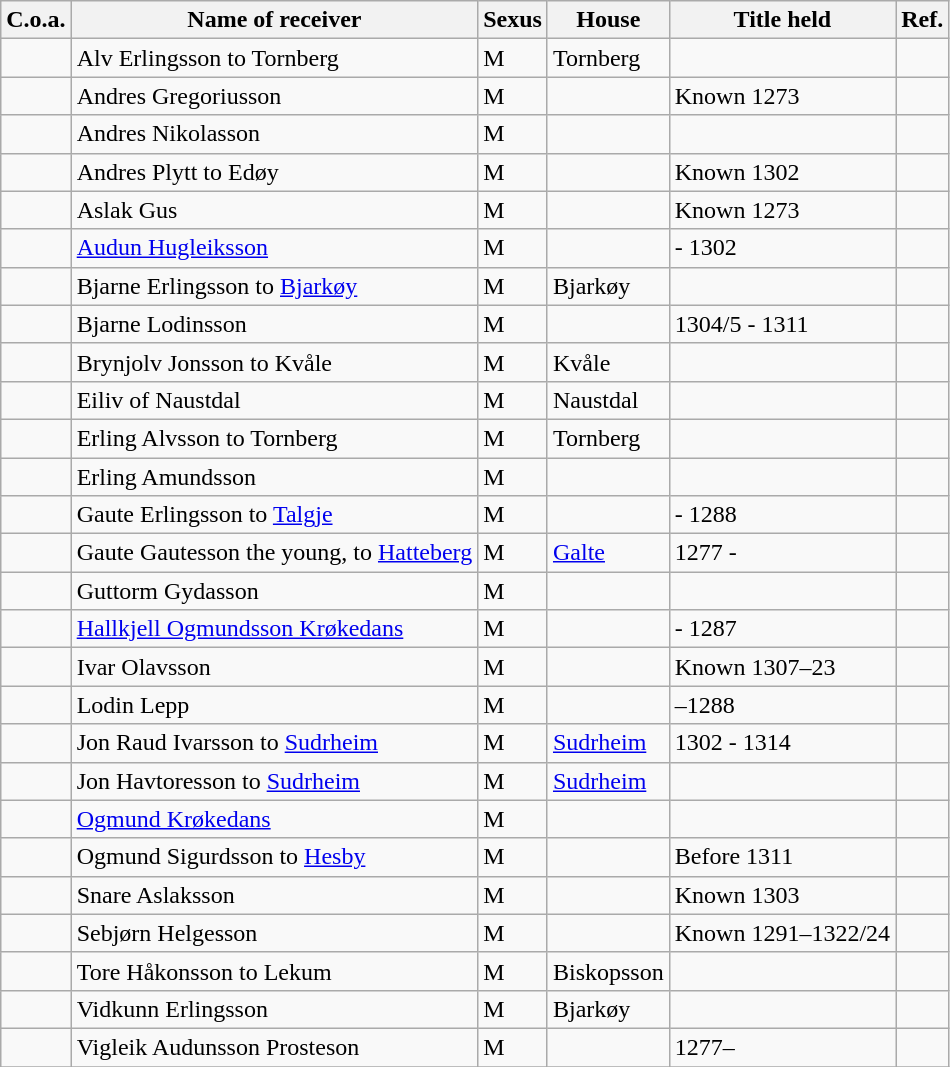<table class="wikitable sortable">
<tr>
<th>C.o.a.</th>
<th>Name of receiver</th>
<th>Sexus</th>
<th>House</th>
<th>Title held</th>
<th>Ref.</th>
</tr>
<tr>
<td></td>
<td>Alv Erlingsson to Tornberg</td>
<td>M</td>
<td>Tornberg</td>
<td></td>
<td></td>
</tr>
<tr>
<td></td>
<td>Andres Gregoriusson</td>
<td>M</td>
<td></td>
<td>Known 1273</td>
<td></td>
</tr>
<tr>
<td></td>
<td>Andres Nikolasson</td>
<td>M</td>
<td></td>
<td></td>
<td></td>
</tr>
<tr>
<td></td>
<td>Andres Plytt to Edøy</td>
<td>M</td>
<td></td>
<td>Known 1302</td>
<td></td>
</tr>
<tr>
<td></td>
<td>Aslak Gus</td>
<td>M</td>
<td></td>
<td>Known 1273</td>
<td></td>
</tr>
<tr>
<td></td>
<td><a href='#'>Audun Hugleiksson</a></td>
<td>M</td>
<td></td>
<td>- 1302</td>
<td></td>
</tr>
<tr>
<td></td>
<td>Bjarne Erlingsson to <a href='#'>Bjarkøy</a></td>
<td>M</td>
<td>Bjarkøy</td>
<td></td>
<td></td>
</tr>
<tr>
<td></td>
<td>Bjarne Lodinsson</td>
<td>M</td>
<td></td>
<td>1304/5 - 1311</td>
<td></td>
</tr>
<tr>
<td></td>
<td>Brynjolv Jonsson to Kvåle</td>
<td>M</td>
<td>Kvåle</td>
<td></td>
<td></td>
</tr>
<tr>
<td></td>
<td>Eiliv of Naustdal</td>
<td>M</td>
<td>Naustdal</td>
<td></td>
<td></td>
</tr>
<tr>
<td></td>
<td>Erling Alvsson to Tornberg</td>
<td>M</td>
<td>Tornberg</td>
<td></td>
<td></td>
</tr>
<tr>
<td></td>
<td>Erling Amundsson</td>
<td>M</td>
<td></td>
<td></td>
<td></td>
</tr>
<tr>
<td></td>
<td>Gaute Erlingsson to <a href='#'>Talgje</a></td>
<td>M</td>
<td></td>
<td>- 1288</td>
<td></td>
</tr>
<tr>
<td></td>
<td>Gaute Gautesson the young, to <a href='#'>Hatteberg</a></td>
<td>M</td>
<td><a href='#'>Galte</a></td>
<td>1277 -</td>
<td></td>
</tr>
<tr>
<td></td>
<td>Guttorm Gydasson</td>
<td>M</td>
<td></td>
<td></td>
<td></td>
</tr>
<tr>
<td></td>
<td><a href='#'>Hallkjell Ogmundsson Krøkedans</a></td>
<td>M</td>
<td></td>
<td>- 1287</td>
<td></td>
</tr>
<tr>
<td></td>
<td>Ivar Olavsson</td>
<td>M</td>
<td></td>
<td>Known 1307–23</td>
<td></td>
</tr>
<tr>
<td></td>
<td>Lodin Lepp</td>
<td>M</td>
<td></td>
<td>–1288</td>
<td></td>
</tr>
<tr>
<td></td>
<td>Jon Raud Ivarsson to <a href='#'>Sudrheim</a></td>
<td>M</td>
<td><a href='#'>Sudrheim</a></td>
<td>1302 - 1314</td>
<td></td>
</tr>
<tr>
<td></td>
<td>Jon Havtoresson to <a href='#'>Sudrheim</a></td>
<td>M</td>
<td><a href='#'>Sudrheim</a></td>
<td></td>
<td></td>
</tr>
<tr>
<td></td>
<td><a href='#'>Ogmund Krøkedans</a></td>
<td>M</td>
<td></td>
<td></td>
<td></td>
</tr>
<tr>
<td></td>
<td>Ogmund Sigurdsson to <a href='#'>Hesby</a></td>
<td>M</td>
<td></td>
<td>Before 1311</td>
<td></td>
</tr>
<tr>
<td></td>
<td>Snare Aslaksson</td>
<td>M</td>
<td></td>
<td>Known 1303</td>
<td></td>
</tr>
<tr>
<td></td>
<td>Sebjørn Helgesson</td>
<td>M</td>
<td></td>
<td>Known 1291–1322/24</td>
<td></td>
</tr>
<tr>
<td></td>
<td>Tore Håkonsson to Lekum</td>
<td>M</td>
<td>Biskopsson</td>
<td></td>
<td></td>
</tr>
<tr>
<td></td>
<td>Vidkunn Erlingsson</td>
<td>M</td>
<td>Bjarkøy</td>
<td></td>
<td></td>
</tr>
<tr>
<td></td>
<td>Vigleik Audunsson Prosteson</td>
<td>M</td>
<td></td>
<td>1277–</td>
<td></td>
</tr>
<tr>
</tr>
</table>
